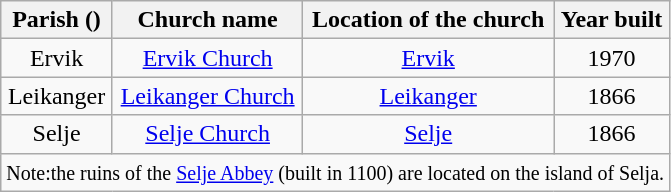<table class="wikitable" style="text-align:center">
<tr>
<th>Parish ()</th>
<th>Church name</th>
<th>Location of the church</th>
<th>Year built</th>
</tr>
<tr>
<td>Ervik</td>
<td><a href='#'>Ervik Church</a></td>
<td><a href='#'>Ervik</a></td>
<td>1970</td>
</tr>
<tr>
<td>Leikanger</td>
<td><a href='#'>Leikanger Church</a></td>
<td><a href='#'>Leikanger</a></td>
<td>1866</td>
</tr>
<tr>
<td>Selje</td>
<td><a href='#'>Selje Church</a></td>
<td><a href='#'>Selje</a></td>
<td>1866</td>
</tr>
<tr>
<td colspan=4><small>Note:the ruins of the <a href='#'>Selje Abbey</a> (built in 1100) are located on the island of Selja.</small></td>
</tr>
</table>
